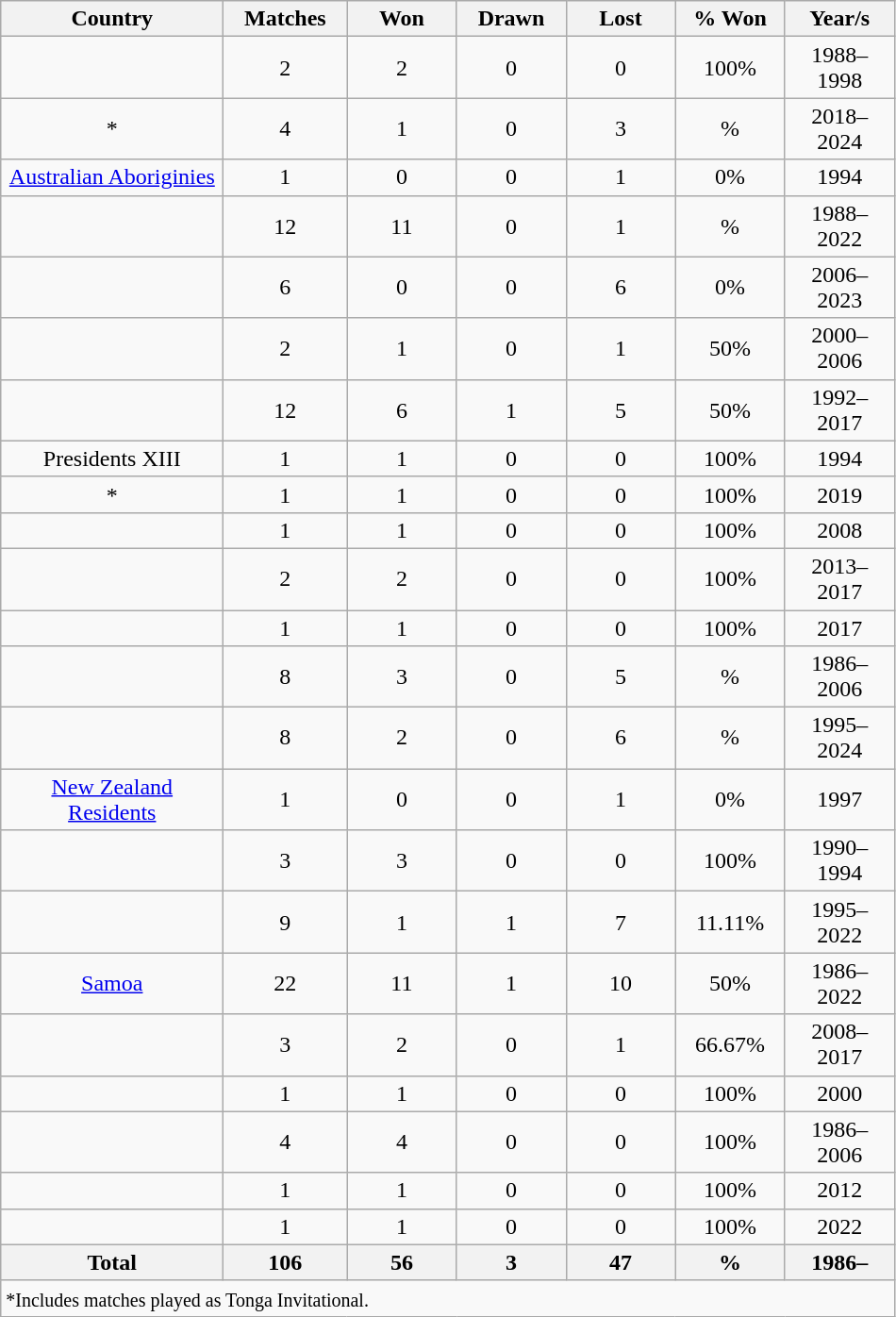<table class="wikitable sortable" style="text-align:center">
<tr>
<th style="width:150px;">Country</th>
<th width="80">Matches</th>
<th width="70">Won</th>
<th width="70">Drawn</th>
<th width="70">Lost</th>
<th width="70">% Won</th>
<th width="70">Year/s</th>
</tr>
<tr>
<td></td>
<td>2</td>
<td>2</td>
<td>0</td>
<td>0</td>
<td>100%</td>
<td>1988–1998</td>
</tr>
<tr>
<td>*</td>
<td>4</td>
<td>1</td>
<td>0</td>
<td>3</td>
<td>%</td>
<td>2018–2024</td>
</tr>
<tr>
<td> <a href='#'>Australian Aboriginies</a></td>
<td>1</td>
<td>0</td>
<td>0</td>
<td>1</td>
<td>0%</td>
<td>1994</td>
</tr>
<tr>
<td></td>
<td>12</td>
<td>11</td>
<td>0</td>
<td>1</td>
<td>%</td>
<td>1988–2022</td>
</tr>
<tr>
<td></td>
<td>6</td>
<td>0</td>
<td>0</td>
<td>6</td>
<td>0%</td>
<td>2006–2023</td>
</tr>
<tr>
<td></td>
<td>2</td>
<td>1</td>
<td>0</td>
<td>1</td>
<td>50%</td>
<td>2000–2006</td>
</tr>
<tr>
<td></td>
<td>12</td>
<td>6</td>
<td>1</td>
<td>5</td>
<td>50%</td>
<td>1992–2017</td>
</tr>
<tr>
<td> Presidents XIII</td>
<td>1</td>
<td>1</td>
<td>0</td>
<td>0</td>
<td>100%</td>
<td>1994</td>
</tr>
<tr>
<td>*</td>
<td>1</td>
<td>1</td>
<td>0</td>
<td>0</td>
<td>100%</td>
<td>2019</td>
</tr>
<tr>
<td></td>
<td>1</td>
<td>1</td>
<td>0</td>
<td>0</td>
<td>100%</td>
<td>2008</td>
</tr>
<tr>
<td></td>
<td>2</td>
<td>2</td>
<td>0</td>
<td>0</td>
<td>100%</td>
<td>2013–2017</td>
</tr>
<tr>
<td></td>
<td>1</td>
<td>1</td>
<td>0</td>
<td>0</td>
<td>100%</td>
<td>2017</td>
</tr>
<tr>
<td></td>
<td>8</td>
<td>3</td>
<td>0</td>
<td>5</td>
<td>%</td>
<td>1986–2006</td>
</tr>
<tr>
<td></td>
<td>8</td>
<td>2</td>
<td>0</td>
<td>6</td>
<td>%</td>
<td>1995–2024</td>
</tr>
<tr>
<td> <a href='#'>New Zealand Residents</a></td>
<td>1</td>
<td>0</td>
<td>0</td>
<td>1</td>
<td>0%</td>
<td>1997</td>
</tr>
<tr>
<td></td>
<td>3</td>
<td>3</td>
<td>0</td>
<td>0</td>
<td>100%</td>
<td>1990–1994</td>
</tr>
<tr>
<td></td>
<td>9</td>
<td>1</td>
<td>1</td>
<td>7</td>
<td>11.11%</td>
<td>1995–2022</td>
</tr>
<tr>
<td><a href='#'>Samoa</a></td>
<td>22</td>
<td>11</td>
<td>1</td>
<td>10</td>
<td>50%</td>
<td>1986–2022</td>
</tr>
<tr>
<td></td>
<td>3</td>
<td>2</td>
<td>0</td>
<td>1</td>
<td>66.67%</td>
<td>2008–2017</td>
</tr>
<tr>
<td></td>
<td>1</td>
<td>1</td>
<td>0</td>
<td>0</td>
<td>100%</td>
<td>2000</td>
</tr>
<tr>
<td></td>
<td>4</td>
<td>4</td>
<td>0</td>
<td>0</td>
<td>100%</td>
<td>1986–2006</td>
</tr>
<tr>
<td></td>
<td>1</td>
<td>1</td>
<td>0</td>
<td>0</td>
<td>100%</td>
<td>2012</td>
</tr>
<tr>
<td></td>
<td>1</td>
<td>1</td>
<td>0</td>
<td>0</td>
<td>100%</td>
<td>2022</td>
</tr>
<tr>
<th>Total</th>
<th>106</th>
<th>56</th>
<th>3</th>
<th>47</th>
<th>%</th>
<th>1986–</th>
</tr>
<tr>
<td align=left colspan=7><small>*Includes matches played as Tonga Invitational.</small></td>
</tr>
</table>
